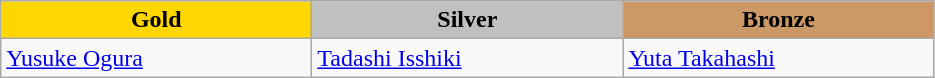<table class="wikitable" style="text-align:left">
<tr align="center">
<td width=200 bgcolor=gold><strong>Gold</strong></td>
<td width=200 bgcolor=silver><strong>Silver</strong></td>
<td width=200 bgcolor=CC9966><strong>Bronze</strong></td>
</tr>
<tr>
<td><a href='#'>Yusuke Ogura</a><br><em></em></td>
<td><a href='#'>Tadashi Isshiki</a><br><em></em></td>
<td><a href='#'>Yuta Takahashi</a><br><em></em></td>
</tr>
</table>
